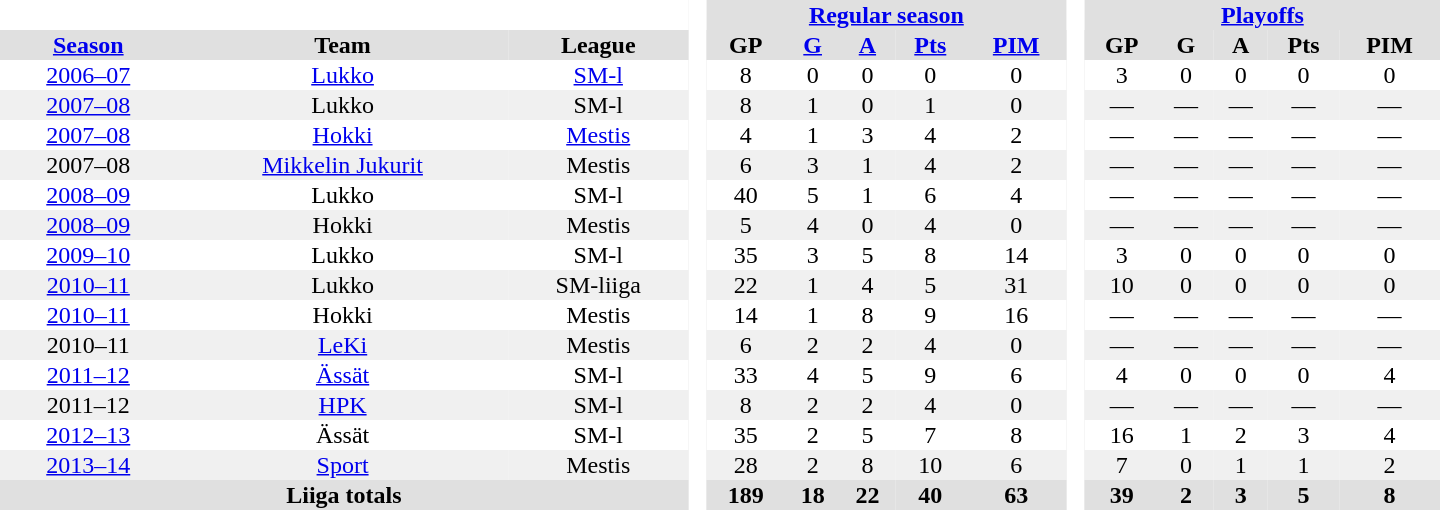<table border=0 cellpadding=1 cellspacing=0 style="text-align:center; width:60em;">
<tr style="background:#e0e0e0;">
<th colspan=3  bgcolor="#ffffff"> </th>
<th rowspan=99 bgcolor="#ffffff"> </th>
<th colspan=5><a href='#'>Regular season</a></th>
<th rowspan=99 bgcolor="#ffffff"> </th>
<th colspan=5><a href='#'>Playoffs</a></th>
</tr>
<tr style="background:#e0e0e0;">
<th><a href='#'>Season</a></th>
<th>Team</th>
<th>League</th>
<th>GP</th>
<th><a href='#'>G</a></th>
<th><a href='#'>A</a></th>
<th><a href='#'>Pts</a></th>
<th><a href='#'>PIM</a></th>
<th>GP</th>
<th>G</th>
<th>A</th>
<th>Pts</th>
<th>PIM</th>
</tr>
<tr>
<td><a href='#'>2006–07</a></td>
<td><a href='#'>Lukko</a></td>
<td><a href='#'>SM-l</a></td>
<td>8</td>
<td>0</td>
<td>0</td>
<td>0</td>
<td>0</td>
<td>3</td>
<td>0</td>
<td>0</td>
<td>0</td>
<td>0</td>
</tr>
<tr bgcolor="#f0f0f0">
<td><a href='#'>2007–08</a></td>
<td>Lukko</td>
<td>SM-l</td>
<td>8</td>
<td>1</td>
<td>0</td>
<td>1</td>
<td>0</td>
<td>—</td>
<td>—</td>
<td>—</td>
<td>—</td>
<td>—</td>
</tr>
<tr>
<td><a href='#'>2007–08</a></td>
<td><a href='#'>Hokki</a></td>
<td><a href='#'>Mestis</a></td>
<td>4</td>
<td>1</td>
<td>3</td>
<td>4</td>
<td>2</td>
<td>—</td>
<td>—</td>
<td>—</td>
<td>—</td>
<td>—</td>
</tr>
<tr bgcolor="#f0f0f0">
<td>2007–08</td>
<td><a href='#'>Mikkelin Jukurit</a></td>
<td>Mestis</td>
<td>6</td>
<td>3</td>
<td>1</td>
<td>4</td>
<td>2</td>
<td>—</td>
<td>—</td>
<td>—</td>
<td>—</td>
<td>—</td>
</tr>
<tr>
<td><a href='#'>2008–09</a></td>
<td>Lukko</td>
<td>SM-l</td>
<td>40</td>
<td>5</td>
<td>1</td>
<td>6</td>
<td>4</td>
<td>—</td>
<td>—</td>
<td>—</td>
<td>—</td>
<td>—</td>
</tr>
<tr bgcolor="#f0f0f0">
<td><a href='#'>2008–09</a></td>
<td>Hokki</td>
<td>Mestis</td>
<td>5</td>
<td>4</td>
<td>0</td>
<td>4</td>
<td>0</td>
<td>—</td>
<td>—</td>
<td>—</td>
<td>—</td>
<td>—</td>
</tr>
<tr>
<td><a href='#'>2009–10</a></td>
<td>Lukko</td>
<td>SM-l</td>
<td>35</td>
<td>3</td>
<td>5</td>
<td>8</td>
<td>14</td>
<td>3</td>
<td>0</td>
<td>0</td>
<td>0</td>
<td>0</td>
</tr>
<tr bgcolor="#f0f0f0">
<td><a href='#'>2010–11</a></td>
<td>Lukko</td>
<td>SM-liiga</td>
<td>22</td>
<td>1</td>
<td>4</td>
<td>5</td>
<td>31</td>
<td>10</td>
<td>0</td>
<td>0</td>
<td>0</td>
<td>0</td>
</tr>
<tr>
<td><a href='#'>2010–11</a></td>
<td>Hokki</td>
<td>Mestis</td>
<td>14</td>
<td>1</td>
<td>8</td>
<td>9</td>
<td>16</td>
<td>—</td>
<td>—</td>
<td>—</td>
<td>—</td>
<td>—</td>
</tr>
<tr bgcolor="#f0f0f0">
<td>2010–11</td>
<td><a href='#'>LeKi</a></td>
<td>Mestis</td>
<td>6</td>
<td>2</td>
<td>2</td>
<td>4</td>
<td>0</td>
<td>—</td>
<td>—</td>
<td>—</td>
<td>—</td>
<td>—</td>
</tr>
<tr>
<td><a href='#'>2011–12</a></td>
<td><a href='#'>Ässät</a></td>
<td>SM-l</td>
<td>33</td>
<td>4</td>
<td>5</td>
<td>9</td>
<td>6</td>
<td>4</td>
<td>0</td>
<td>0</td>
<td>0</td>
<td>4</td>
</tr>
<tr bgcolor="#f0f0f0">
<td>2011–12</td>
<td><a href='#'>HPK</a></td>
<td>SM-l</td>
<td>8</td>
<td>2</td>
<td>2</td>
<td>4</td>
<td>0</td>
<td>—</td>
<td>—</td>
<td>—</td>
<td>—</td>
<td>—</td>
</tr>
<tr>
<td><a href='#'>2012–13</a></td>
<td>Ässät</td>
<td>SM-l</td>
<td>35</td>
<td>2</td>
<td>5</td>
<td>7</td>
<td>8</td>
<td>16</td>
<td>1</td>
<td>2</td>
<td>3</td>
<td>4</td>
</tr>
<tr bgcolor="#f0f0f0">
<td><a href='#'>2013–14</a></td>
<td><a href='#'>Sport</a></td>
<td>Mestis</td>
<td>28</td>
<td>2</td>
<td>8</td>
<td>10</td>
<td>6</td>
<td>7</td>
<td>0</td>
<td>1</td>
<td>1</td>
<td>2</td>
</tr>
<tr ALIGN=center bgcolor="#e0e0e0">
<th colspan=3>Liiga totals</th>
<th>189</th>
<th>18</th>
<th>22</th>
<th>40</th>
<th>63</th>
<th>39</th>
<th>2</th>
<th>3</th>
<th>5</th>
<th>8</th>
</tr>
</table>
